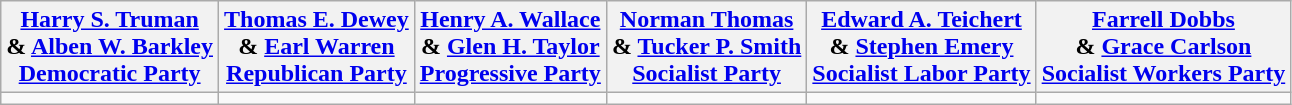<table class="wikitable" style="text-align:center;">
<tr>
<th><a href='#'>Harry S. Truman</a><br> & <a href='#'>Alben W. Barkley</a><br><a href='#'>Democratic Party</a></th>
<th><a href='#'>Thomas E. Dewey</a><br> & <a href='#'>Earl Warren</a><br><a href='#'>Republican Party</a></th>
<th><a href='#'>Henry A. Wallace</a><br> & <a href='#'>Glen H. Taylor</a><br><a href='#'>Progressive Party</a></th>
<th><a href='#'>Norman Thomas</a><br> & <a href='#'>Tucker P. Smith</a><br><a href='#'>Socialist Party</a></th>
<th><a href='#'>Edward A. Teichert</a><br> & <a href='#'>Stephen Emery</a><br><a href='#'>Socialist Labor Party</a></th>
<th><a href='#'>Farrell Dobbs</a><br> & <a href='#'>Grace Carlson</a><br><a href='#'>Socialist Workers Party</a></th>
</tr>
<tr>
<td></td>
<td></td>
<td></td>
<td></td>
<td></td>
<td></td>
</tr>
</table>
